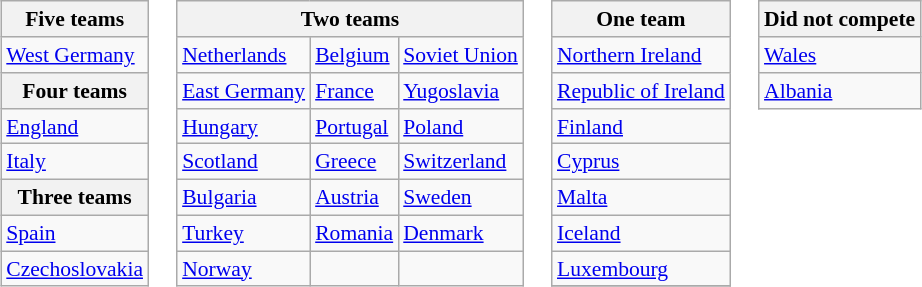<table>
<tr valign=top style="font-size:90%">
<td><br><table class="wikitable">
<tr>
<th>Five teams</th>
</tr>
<tr>
<td> <a href='#'>West Germany</a></td>
</tr>
<tr>
<th>Four teams</th>
</tr>
<tr>
<td> <a href='#'>England</a></td>
</tr>
<tr>
<td> <a href='#'>Italy</a></td>
</tr>
<tr>
<th>Three teams</th>
</tr>
<tr>
<td> <a href='#'>Spain</a></td>
</tr>
<tr>
<td> <a href='#'>Czechoslovakia</a></td>
</tr>
</table>
</td>
<td><br><table class="wikitable">
<tr>
<th colspan="3">Two teams</th>
</tr>
<tr>
<td> <a href='#'>Netherlands</a></td>
<td> <a href='#'>Belgium</a></td>
<td> <a href='#'>Soviet Union</a></td>
</tr>
<tr>
<td> <a href='#'>East Germany</a></td>
<td> <a href='#'>France</a></td>
<td> <a href='#'>Yugoslavia</a></td>
</tr>
<tr>
<td> <a href='#'>Hungary</a></td>
<td> <a href='#'>Portugal</a></td>
<td> <a href='#'>Poland</a></td>
</tr>
<tr>
<td> <a href='#'>Scotland</a></td>
<td> <a href='#'>Greece</a></td>
<td> <a href='#'>Switzerland</a></td>
</tr>
<tr>
<td> <a href='#'>Bulgaria</a></td>
<td> <a href='#'>Austria</a></td>
<td> <a href='#'>Sweden</a></td>
</tr>
<tr>
<td> <a href='#'>Turkey</a></td>
<td> <a href='#'>Romania</a></td>
<td> <a href='#'>Denmark</a></td>
</tr>
<tr>
<td> <a href='#'>Norway</a></td>
<td></td>
</tr>
</table>
</td>
<td><br><table class="wikitable">
<tr>
<th>One team</th>
</tr>
<tr>
<td> <a href='#'>Northern Ireland</a></td>
</tr>
<tr>
<td> <a href='#'>Republic of Ireland</a></td>
</tr>
<tr>
<td> <a href='#'>Finland</a></td>
</tr>
<tr>
<td> <a href='#'>Cyprus</a></td>
</tr>
<tr>
<td> <a href='#'>Malta</a></td>
</tr>
<tr>
<td> <a href='#'>Iceland</a></td>
</tr>
<tr>
<td> <a href='#'>Luxembourg</a></td>
</tr>
<tr>
</tr>
</table>
</td>
<td><br><table class="wikitable">
<tr>
<th>Did not compete</th>
</tr>
<tr>
<td> <a href='#'>Wales</a></td>
</tr>
<tr>
<td> <a href='#'>Albania</a></td>
</tr>
</table>
</td>
</tr>
</table>
